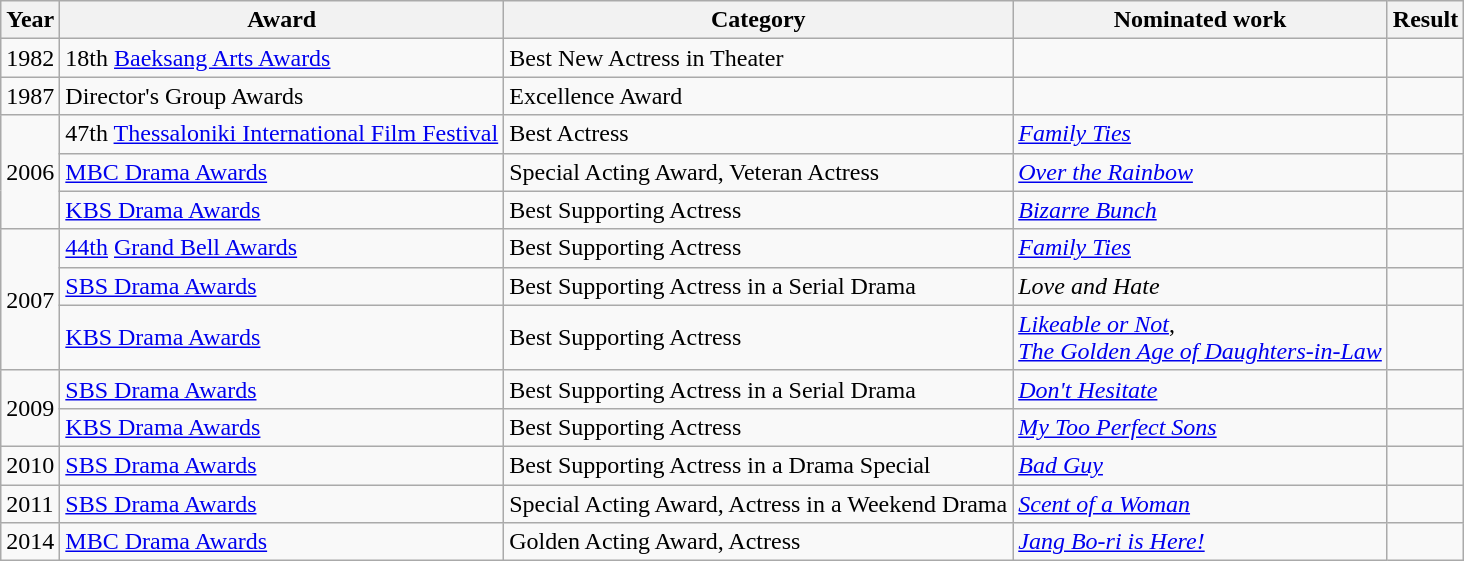<table class="wikitable sortable">
<tr>
<th>Year</th>
<th>Award</th>
<th>Category</th>
<th>Nominated work</th>
<th>Result</th>
</tr>
<tr>
<td>1982</td>
<td>18th <a href='#'>Baeksang Arts Awards</a></td>
<td>Best New Actress in Theater</td>
<td></td>
<td></td>
</tr>
<tr>
<td>1987</td>
<td>Director's Group Awards </td>
<td>Excellence Award</td>
<td></td>
<td></td>
</tr>
<tr>
<td rowspan=3>2006</td>
<td>47th <a href='#'>Thessaloniki International Film Festival</a></td>
<td>Best Actress</td>
<td><em><a href='#'>Family Ties</a></em></td>
<td></td>
</tr>
<tr>
<td><a href='#'>MBC Drama Awards</a></td>
<td>Special Acting Award, Veteran Actress</td>
<td><em><a href='#'>Over the Rainbow</a></em></td>
<td></td>
</tr>
<tr>
<td><a href='#'>KBS Drama Awards</a></td>
<td>Best Supporting Actress</td>
<td><em><a href='#'>Bizarre Bunch</a></em></td>
<td></td>
</tr>
<tr>
<td rowspan=3>2007</td>
<td><a href='#'>44th</a> <a href='#'>Grand Bell Awards</a></td>
<td>Best Supporting Actress</td>
<td><em><a href='#'>Family Ties</a></em></td>
<td></td>
</tr>
<tr>
<td><a href='#'>SBS Drama Awards</a></td>
<td>Best Supporting Actress in a Serial Drama</td>
<td><em>Love and Hate</em></td>
<td></td>
</tr>
<tr>
<td><a href='#'>KBS Drama Awards</a></td>
<td>Best Supporting Actress</td>
<td><em><a href='#'>Likeable or Not</a></em>, <br> <em><a href='#'>The Golden Age of Daughters-in-Law</a></em></td>
<td></td>
</tr>
<tr>
<td rowspan=2>2009</td>
<td><a href='#'>SBS Drama Awards</a></td>
<td>Best Supporting Actress in a Serial Drama</td>
<td><em><a href='#'>Don't Hesitate</a></em></td>
<td></td>
</tr>
<tr>
<td><a href='#'>KBS Drama Awards</a></td>
<td>Best Supporting Actress</td>
<td><em><a href='#'>My Too Perfect Sons</a></em></td>
<td></td>
</tr>
<tr>
<td>2010</td>
<td><a href='#'>SBS Drama Awards</a></td>
<td>Best Supporting Actress in a Drama Special</td>
<td><em><a href='#'>Bad Guy</a></em></td>
<td></td>
</tr>
<tr>
<td>2011</td>
<td><a href='#'>SBS Drama Awards</a></td>
<td>Special Acting Award, Actress in a Weekend Drama</td>
<td><em><a href='#'>Scent of a Woman</a></em></td>
<td></td>
</tr>
<tr>
<td>2014</td>
<td><a href='#'>MBC Drama Awards</a></td>
<td>Golden Acting Award, Actress</td>
<td><em><a href='#'>Jang Bo-ri is Here!</a></em></td>
<td></td>
</tr>
</table>
